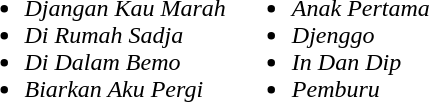<table>
<tr>
<td><br><ul><li><em>Djangan Kau Marah</em></li><li><em>Di Rumah Sadja</em></li><li><em>Di Dalam Bemo</em></li><li><em>Biarkan Aku Pergi</em></li></ul></td>
<td><br><ul><li><em>Anak Pertama</em></li><li><em>Djenggo</em></li><li><em>In Dan Dip</em></li><li><em>Pemburu</em></li></ul></td>
</tr>
</table>
